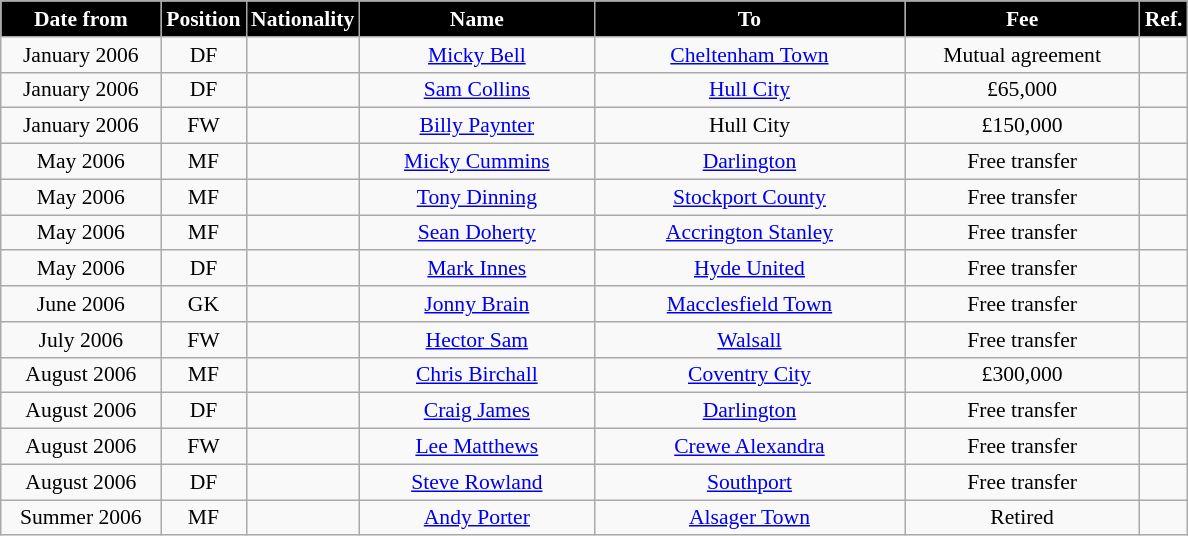<table class="wikitable" style="text-align:center; font-size:90%; ">
<tr>
<th style="background:#000000; color:white; width:100px;">Date from</th>
<th style="background:#000000; color:white; width:50px;">Position</th>
<th style="background:#000000; color:white; width:50px;">Nationality</th>
<th style="background:#000000; color:white; width:150px;">Name</th>
<th style="background:#000000; color:white; width:200px;">To</th>
<th style="background:#000000; color:white; width:150px;">Fee</th>
<th style="background:#000000; color:white; width:25px;">Ref.</th>
</tr>
<tr>
<td>January 2006</td>
<td>DF</td>
<td></td>
<td><a href='#'>Micky Bell</a></td>
<td><a href='#'>Cheltenham Town</a></td>
<td>Mutual agreement</td>
<td></td>
</tr>
<tr>
<td>January 2006</td>
<td>DF</td>
<td></td>
<td><a href='#'>Sam Collins</a></td>
<td><a href='#'>Hull City</a></td>
<td>£65,000</td>
<td></td>
</tr>
<tr>
<td>January 2006</td>
<td>FW</td>
<td></td>
<td><a href='#'>Billy Paynter</a></td>
<td>Hull City</td>
<td>£150,000</td>
<td></td>
</tr>
<tr>
<td>May 2006</td>
<td>MF</td>
<td></td>
<td><a href='#'>Micky Cummins</a></td>
<td><a href='#'>Darlington</a></td>
<td>Free transfer</td>
<td></td>
</tr>
<tr>
<td>May 2006</td>
<td>MF</td>
<td></td>
<td><a href='#'>Tony Dinning</a></td>
<td><a href='#'>Stockport County</a></td>
<td>Free transfer</td>
<td></td>
</tr>
<tr>
<td>May 2006</td>
<td>MF</td>
<td></td>
<td><a href='#'>Sean Doherty</a></td>
<td><a href='#'>Accrington Stanley</a></td>
<td>Free transfer</td>
<td></td>
</tr>
<tr>
<td>May 2006</td>
<td>DF</td>
<td></td>
<td><a href='#'>Mark Innes</a></td>
<td><a href='#'>Hyde United</a></td>
<td>Free transfer</td>
<td></td>
</tr>
<tr>
<td>June 2006</td>
<td>GK</td>
<td></td>
<td><a href='#'>Jonny Brain</a></td>
<td><a href='#'>Macclesfield Town</a></td>
<td>Free transfer</td>
<td></td>
</tr>
<tr>
<td>July 2006</td>
<td>FW</td>
<td></td>
<td><a href='#'>Hector Sam</a></td>
<td><a href='#'>Walsall</a></td>
<td>Free transfer</td>
<td></td>
</tr>
<tr>
<td>August 2006</td>
<td>MF</td>
<td></td>
<td><a href='#'>Chris Birchall</a></td>
<td><a href='#'>Coventry City</a></td>
<td>£300,000</td>
<td></td>
</tr>
<tr>
<td>August 2006</td>
<td>DF</td>
<td></td>
<td><a href='#'>Craig James</a></td>
<td><a href='#'>Darlington</a></td>
<td>Free transfer</td>
<td></td>
</tr>
<tr>
<td>August 2006</td>
<td>FW</td>
<td></td>
<td><a href='#'>Lee Matthews</a></td>
<td><a href='#'>Crewe Alexandra</a></td>
<td>Free transfer</td>
<td></td>
</tr>
<tr>
<td>August 2006</td>
<td>DF</td>
<td></td>
<td><a href='#'>Steve Rowland</a></td>
<td><a href='#'>Southport</a></td>
<td>Free transfer</td>
<td></td>
</tr>
<tr>
<td>Summer 2006</td>
<td>MF</td>
<td></td>
<td><a href='#'>Andy Porter</a></td>
<td><a href='#'>Alsager Town</a></td>
<td>Retired</td>
<td></td>
</tr>
</table>
